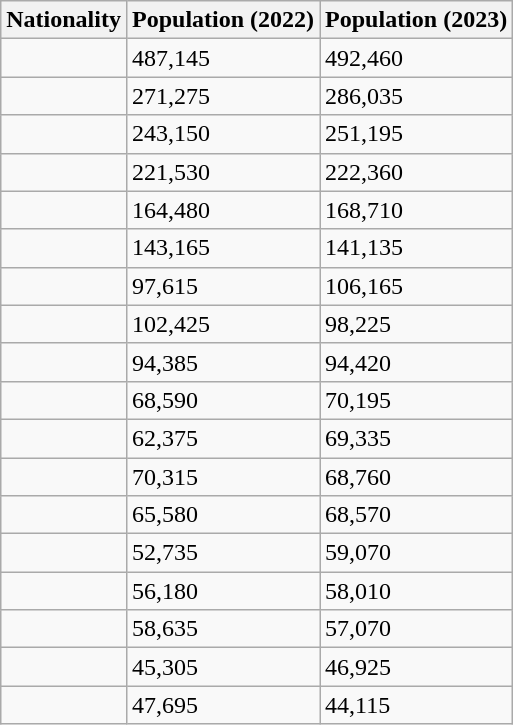<table class="wikitable floatright" style="max-width: 22em">
<tr>
<th>Nationality</th>
<th>Population (2022)</th>
<th>Population (2023)</th>
</tr>
<tr>
<td></td>
<td>487,145</td>
<td>492,460</td>
</tr>
<tr>
<td></td>
<td>271,275</td>
<td>286,035</td>
</tr>
<tr>
<td></td>
<td>243,150</td>
<td>251,195</td>
</tr>
<tr>
<td></td>
<td>221,530</td>
<td>222,360</td>
</tr>
<tr>
<td></td>
<td>164,480</td>
<td>168,710</td>
</tr>
<tr>
<td></td>
<td>143,165</td>
<td>141,135</td>
</tr>
<tr>
<td></td>
<td>97,615</td>
<td>106,165</td>
</tr>
<tr>
<td></td>
<td>102,425</td>
<td>98,225</td>
</tr>
<tr>
<td></td>
<td>94,385</td>
<td>94,420</td>
</tr>
<tr>
<td></td>
<td>68,590</td>
<td>70,195</td>
</tr>
<tr>
<td></td>
<td>62,375</td>
<td>69,335</td>
</tr>
<tr>
<td></td>
<td>70,315</td>
<td>68,760</td>
</tr>
<tr>
<td></td>
<td>65,580</td>
<td>68,570</td>
</tr>
<tr>
<td></td>
<td>52,735</td>
<td>59,070</td>
</tr>
<tr>
<td></td>
<td>56,180</td>
<td>58,010</td>
</tr>
<tr>
<td></td>
<td>58,635</td>
<td>57,070</td>
</tr>
<tr>
<td></td>
<td>45,305</td>
<td>46,925</td>
</tr>
<tr>
<td></td>
<td>47,695</td>
<td>44,115</td>
</tr>
</table>
